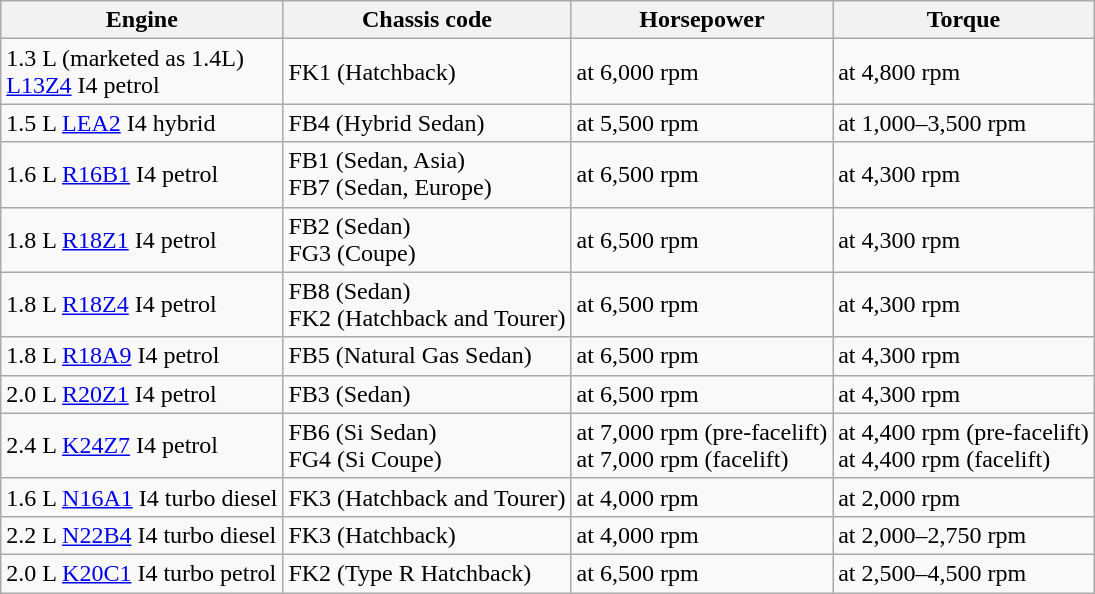<table class="wikitable">
<tr>
<th>Engine</th>
<th>Chassis code</th>
<th>Horsepower</th>
<th>Torque</th>
</tr>
<tr>
<td>1.3 L (marketed as 1.4L) <br> <a href='#'>L13Z4</a> I4 petrol</td>
<td>FK1 (Hatchback)</td>
<td> at 6,000 rpm</td>
<td> at 4,800 rpm</td>
</tr>
<tr>
<td>1.5 L <a href='#'>LEA2</a> I4 hybrid</td>
<td>FB4 (Hybrid Sedan)</td>
<td> at 5,500 rpm</td>
<td> at 1,000–3,500 rpm</td>
</tr>
<tr>
<td>1.6 L <a href='#'>R16B1</a> I4 petrol</td>
<td>FB1 (Sedan, Asia) <br> FB7 (Sedan, Europe)</td>
<td> at 6,500 rpm</td>
<td> at 4,300 rpm</td>
</tr>
<tr>
<td>1.8 L <a href='#'>R18Z1</a> I4 petrol</td>
<td>FB2 (Sedan)<br>FG3 (Coupe)</td>
<td> at 6,500 rpm</td>
<td> at 4,300 rpm</td>
</tr>
<tr>
<td>1.8 L <a href='#'>R18Z4</a> I4 petrol</td>
<td>FB8 (Sedan)<br>FK2 (Hatchback and Tourer)</td>
<td> at 6,500 rpm</td>
<td> at 4,300 rpm</td>
</tr>
<tr>
<td>1.8 L <a href='#'>R18A9</a> I4 petrol</td>
<td>FB5 (Natural Gas Sedan)</td>
<td> at 6,500 rpm</td>
<td> at 4,300 rpm</td>
</tr>
<tr>
<td>2.0 L <a href='#'>R20Z1</a> I4 petrol</td>
<td>FB3 (Sedan)</td>
<td> at 6,500 rpm</td>
<td> at 4,300 rpm</td>
</tr>
<tr>
<td>2.4 L <a href='#'>K24Z7</a> I4 petrol</td>
<td>FB6 (Si Sedan)<br>FG4 (Si Coupe)</td>
<td> at 7,000 rpm (pre-facelift)<br> at 7,000 rpm (facelift)</td>
<td> at 4,400 rpm (pre-facelift)<br> at 4,400 rpm (facelift)</td>
</tr>
<tr>
<td>1.6 L <a href='#'>N16A1</a> I4 turbo diesel</td>
<td>FK3 (Hatchback and Tourer)</td>
<td> at 4,000 rpm</td>
<td> at 2,000 rpm</td>
</tr>
<tr>
<td>2.2 L <a href='#'>N22B4</a> I4 turbo diesel</td>
<td>FK3 (Hatchback)</td>
<td> at 4,000 rpm</td>
<td> at 2,000–2,750 rpm</td>
</tr>
<tr>
<td>2.0 L <a href='#'>K20C1</a> I4 turbo petrol</td>
<td>FK2 (Type R Hatchback)</td>
<td> at 6,500 rpm</td>
<td> at 2,500–4,500 rpm</td>
</tr>
</table>
